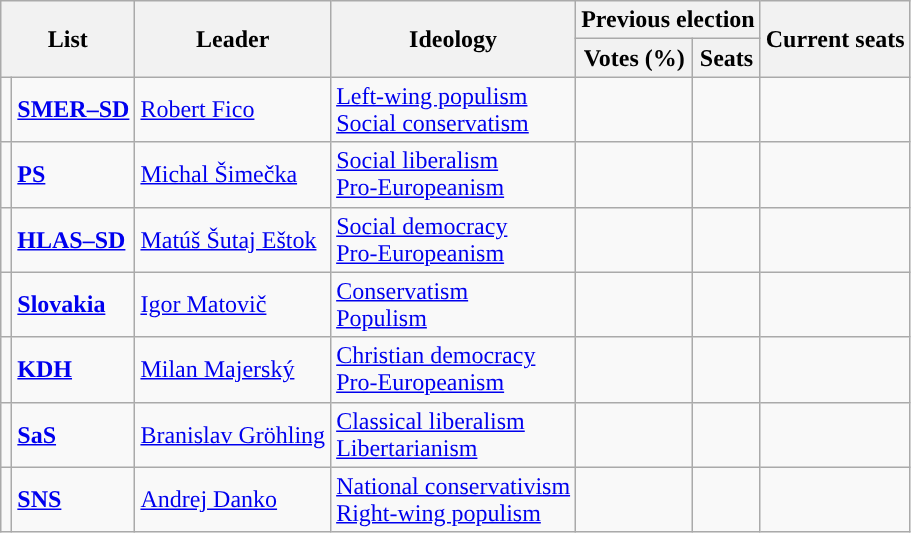<table class="wikitable">
<tr>
<th colspan="2" rowspan="2">List</th>
<th rowspan="2">Leader</th>
<th rowspan="2">Ideology</th>
<th colspan="2">Previous election</th>
<th colspan="2" rowspan="2">Current seats</th>
</tr>
<tr>
<th>Votes (%)</th>
<th>Seats</th>
</tr>
<tr>
<td style="background:"></td>
<td><a href='#'><strong>SMER–SD</strong></a></td>
<td><a href='#'>Robert Fico</a></td>
<td><a href='#'>Left-wing populism</a><br><a href='#'>Social conservatism</a></td>
<td></td>
<td></td>
<td colspan="2"></td>
</tr>
<tr>
<td style="background:"></td>
<td><a href='#'><strong>PS</strong></a></td>
<td><a href='#'>Michal Šimečka</a></td>
<td><a href='#'>Social liberalism</a><br><a href='#'>Pro-Europeanism</a></td>
<td></td>
<td></td>
<td colspan="2"></td>
</tr>
<tr>
<td style="background:"></td>
<td><a href='#'><strong>HLAS–SD</strong></a></td>
<td><a href='#'>Matúš Šutaj Eštok</a></td>
<td><a href='#'>Social democracy</a><br><a href='#'>Pro-Europeanism</a></td>
<td></td>
<td></td>
<td colspan=2></td>
</tr>
<tr>
<td style="background:"></td>
<td><strong><a href='#'>Slovakia</a></strong></td>
<td><a href='#'>Igor Matovič</a></td>
<td><a href='#'>Conservatism</a><br><a href='#'>Populism</a></td>
<td></td>
<td></td>
<td colspan="2"></td>
</tr>
<tr>
<td style="background:"></td>
<td><a href='#'><strong>KDH</strong></a></td>
<td><a href='#'>Milan Majerský</a></td>
<td><a href='#'>Christian democracy</a><br><a href='#'>Pro-Europeanism</a></td>
<td></td>
<td></td>
<td colspan=2></td>
</tr>
<tr>
<td style="background:"></td>
<td><a href='#'><strong>SaS</strong></a></td>
<td><a href='#'>Branislav Gröhling</a></td>
<td><a href='#'>Classical liberalism</a><br><a href='#'>Libertarianism</a></td>
<td></td>
<td></td>
<td colspan="2"></td>
</tr>
<tr>
<td style="background:"></td>
<td><strong><a href='#'>SNS</a></strong></td>
<td><a href='#'>Andrej Danko</a></td>
<td><a href='#'>National conservativism</a><br><a href='#'>Right-wing populism</a></td>
<td></td>
<td></td>
<td colspan="2"></td>
</tr>
</table>
